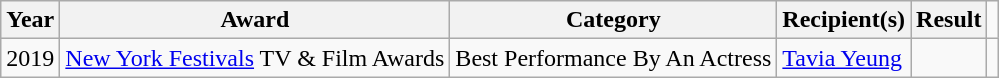<table class="wikitable sortable plainrowheaders" style="width:auto;">
<tr>
<th>Year</th>
<th>Award</th>
<th>Category</th>
<th>Recipient(s)</th>
<th>Result</th>
</tr>
<tr>
<td>2019</td>
<td><a href='#'>New York Festivals</a> TV & Film Awards</td>
<td>Best Performance By An Actress </td>
<td><a href='#'>Tavia Yeung</a></td>
<td></td>
<td></td>
</tr>
</table>
